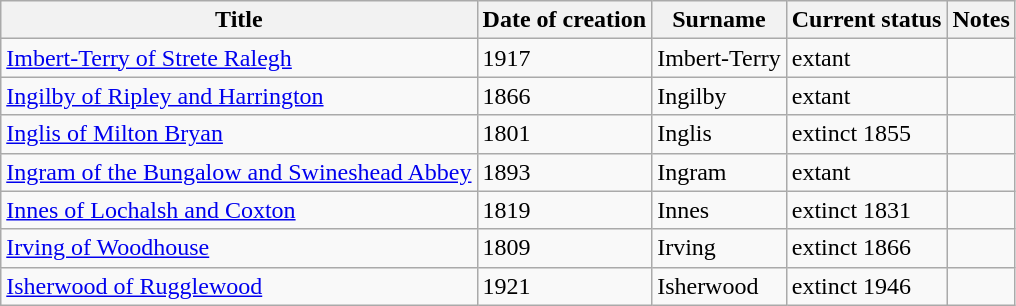<table class="wikitable">
<tr>
<th>Title</th>
<th>Date of creation</th>
<th>Surname</th>
<th>Current status</th>
<th>Notes</th>
</tr>
<tr>
<td><a href='#'>Imbert-Terry of Strete Ralegh</a></td>
<td>1917</td>
<td>Imbert-Terry</td>
<td>extant</td>
<td></td>
</tr>
<tr>
<td><a href='#'>Ingilby of Ripley and Harrington</a></td>
<td>1866</td>
<td>Ingilby</td>
<td>extant</td>
<td></td>
</tr>
<tr>
<td><a href='#'>Inglis of Milton Bryan</a></td>
<td>1801</td>
<td>Inglis</td>
<td>extinct 1855</td>
<td></td>
</tr>
<tr>
<td><a href='#'>Ingram of the Bungalow and Swineshead Abbey</a></td>
<td>1893</td>
<td>Ingram</td>
<td>extant</td>
<td></td>
</tr>
<tr>
<td><a href='#'>Innes of Lochalsh and Coxton</a></td>
<td>1819</td>
<td>Innes</td>
<td>extinct 1831</td>
<td></td>
</tr>
<tr>
<td><a href='#'>Irving of Woodhouse</a></td>
<td>1809</td>
<td>Irving</td>
<td>extinct 1866</td>
<td></td>
</tr>
<tr>
<td><a href='#'>Isherwood of Rugglewood</a></td>
<td>1921</td>
<td>Isherwood</td>
<td>extinct 1946</td>
<td></td>
</tr>
</table>
